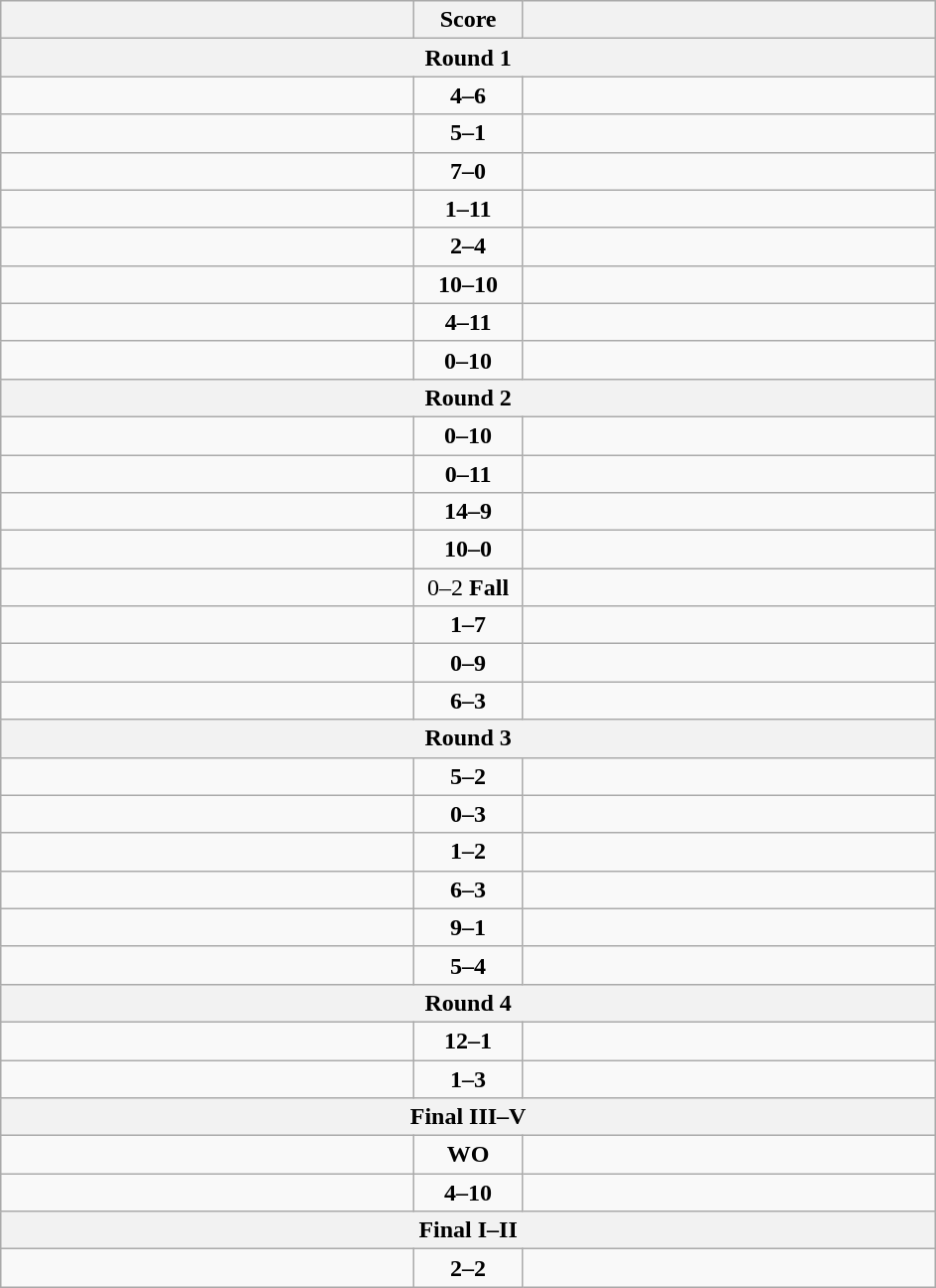<table class="wikitable" style="text-align: left;">
<tr>
<th align="right" width="270"></th>
<th width="65">Score</th>
<th align="left" width="270"></th>
</tr>
<tr>
<th colspan="3">Round 1</th>
</tr>
<tr>
<td></td>
<td align=center><strong>4–6</strong></td>
<td><strong></strong></td>
</tr>
<tr>
<td><strong></strong></td>
<td align=center><strong>5–1</strong></td>
<td></td>
</tr>
<tr>
<td><strong></strong></td>
<td align=center><strong>7–0</strong></td>
<td></td>
</tr>
<tr>
<td></td>
<td align=center><strong>1–11</strong></td>
<td><strong></strong></td>
</tr>
<tr>
<td></td>
<td align=center><strong>2–4</strong></td>
<td><strong></strong></td>
</tr>
<tr>
<td><strong></strong></td>
<td align=center><strong>10–10</strong></td>
<td></td>
</tr>
<tr>
<td></td>
<td align=center><strong>4–11</strong></td>
<td><strong></strong></td>
</tr>
<tr>
<td></td>
<td align=center><strong>0–10</strong></td>
<td><strong></strong></td>
</tr>
<tr>
<th colspan="3">Round 2</th>
</tr>
<tr>
<td></td>
<td align=center><strong>0–10</strong></td>
<td><strong></strong></td>
</tr>
<tr>
<td></td>
<td align=center><strong>0–11</strong></td>
<td><strong></strong></td>
</tr>
<tr>
<td><strong></strong></td>
<td align=center><strong>14–9</strong></td>
<td></td>
</tr>
<tr>
<td><strong></strong></td>
<td align=center><strong>10–0</strong></td>
<td></td>
</tr>
<tr>
<td></td>
<td align=center>0–2 <strong>Fall</strong></td>
<td><strong></strong></td>
</tr>
<tr>
<td></td>
<td align=center><strong>1–7</strong></td>
<td><strong></strong></td>
</tr>
<tr>
<td></td>
<td align=center><strong>0–9</strong></td>
<td><strong></strong></td>
</tr>
<tr>
<td><strong></strong></td>
<td align=center><strong>6–3</strong></td>
<td></td>
</tr>
<tr>
<th colspan="3">Round 3</th>
</tr>
<tr>
<td><strong></strong></td>
<td align=center><strong>5–2</strong></td>
<td></td>
</tr>
<tr>
<td></td>
<td align=center><strong>0–3</strong></td>
<td><strong></strong></td>
</tr>
<tr>
<td></td>
<td align=center><strong>1–2</strong></td>
<td><strong></strong></td>
</tr>
<tr>
<td><strong></strong></td>
<td align=center><strong>6–3</strong></td>
<td></td>
</tr>
<tr>
<td><strong></strong></td>
<td align=center><strong>9–1</strong></td>
<td></td>
</tr>
<tr>
<td><strong></strong></td>
<td align=center><strong>5–4</strong></td>
<td></td>
</tr>
<tr>
<th colspan="3">Round 4</th>
</tr>
<tr>
<td><strong></strong></td>
<td align=center><strong>12–1</strong></td>
<td></td>
</tr>
<tr>
<td></td>
<td align=center><strong>1–3</strong></td>
<td><strong></strong></td>
</tr>
<tr>
<th colspan="3">Final III–V</th>
</tr>
<tr>
<td><strong></strong></td>
<td align=center><strong>WO</strong></td>
<td></td>
</tr>
<tr>
<td></td>
<td align=center><strong>4–10</strong></td>
<td><strong></strong></td>
</tr>
<tr>
<th colspan="3">Final I–II</th>
</tr>
<tr>
<td><strong></strong></td>
<td align=center><strong>2–2</strong></td>
<td></td>
</tr>
</table>
